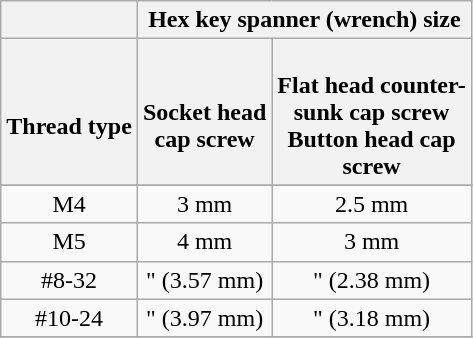<table class=wikitable>
<tr>
<th></th>
<th colspan="5" style="text-align: center;">Hex key spanner (wrench) size</th>
</tr>
<tr>
<th> <br>Thread type</th>
<th> <br>Socket head <br> cap screw</th>
<th>  <br>Flat head counter- <br>sunk cap screw<br>Button head cap <br>screw</th>
</tr>
<tr>
</tr>
<tr style="text-align:center;">
<td>M4</td>
<td>3 mm</td>
<td>2.5 mm</td>
</tr>
<tr style="text-align:center;">
<td>M5</td>
<td>4 mm</td>
<td>3 mm</td>
</tr>
<tr style="text-align:center;">
<td>#8-32</td>
<td>" (3.57 mm)</td>
<td>" (2.38 mm)</td>
</tr>
<tr style="text-align:center;">
<td>#10-24</td>
<td>" (3.97 mm)</td>
<td>" (3.18 mm)</td>
</tr>
<tr style="text-align:center;">
</tr>
</table>
